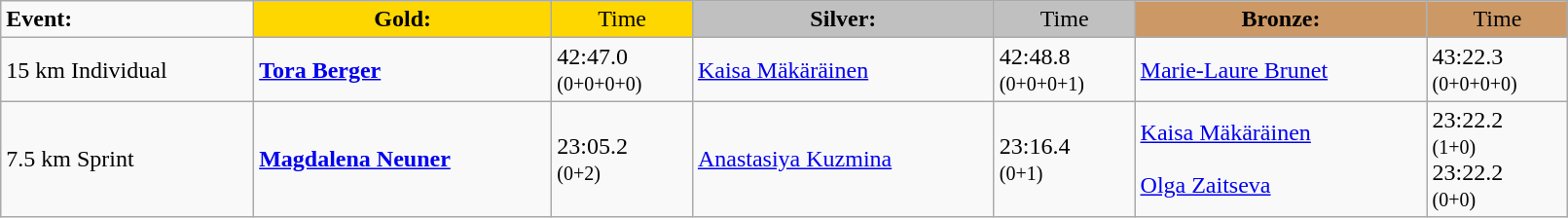<table class="wikitable" width=85%>
<tr>
<td><strong>Event:</strong></td>
<td style="text-align:center;background-color:gold;"><strong>Gold:</strong></td>
<td style="text-align:center;background-color:gold;">Time</td>
<td style="text-align:center;background-color:silver;"><strong>Silver:</strong></td>
<td style="text-align:center;background-color:silver;">Time</td>
<td style="text-align:center;background-color:#CC9966;"><strong>Bronze:</strong></td>
<td style="text-align:center;background-color:#CC9966;">Time</td>
</tr>
<tr>
<td>15 km Individual<br></td>
<td><strong><a href='#'>Tora Berger</a></strong><br><small></small></td>
<td>42:47.0<br><small>(0+0+0+0)</small></td>
<td><a href='#'>Kaisa Mäkäräinen</a><br><small></small></td>
<td>42:48.8<br><small>(0+0+0+1)</small></td>
<td><a href='#'>Marie-Laure Brunet</a><br><small></small></td>
<td>43:22.3<br><small>(0+0+0+0)</small></td>
</tr>
<tr>
<td>7.5 km Sprint<br></td>
<td><strong><a href='#'>Magdalena Neuner</a></strong><br><small></small></td>
<td>23:05.2<br><small>(0+2)</small></td>
<td><a href='#'>Anastasiya Kuzmina</a><br><small></small></td>
<td>23:16.4<br><small>(0+1)</small></td>
<td><a href='#'>Kaisa Mäkäräinen</a><br><small></small><br><a href='#'>Olga Zaitseva</a><br><small></small></td>
<td>23:22.2<br><small>(1+0)</small><br>23:22.2<br><small>(0+0)</small></td>
</tr>
</table>
